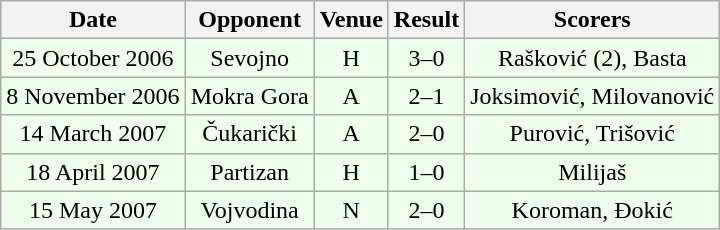<table class="wikitable sortable" style="font-size:100%; text-align:center">
<tr>
<th>Date</th>
<th>Opponent</th>
<th>Venue</th>
<th>Result</th>
<th>Scorers</th>
</tr>
<tr bgcolor = "#EEFFEE">
<td>25 October 2006</td>
<td>Sevojno</td>
<td>H</td>
<td>3–0</td>
<td>Rašković (2), Basta</td>
</tr>
<tr bgcolor = "#EEFFEE">
<td>8 November 2006</td>
<td>Mokra Gora</td>
<td>A</td>
<td>2–1</td>
<td>Joksimović, Milovanović</td>
</tr>
<tr bgcolor = "#EEFFEE">
<td>14 March 2007</td>
<td>Čukarički</td>
<td>A</td>
<td>2–0</td>
<td>Purović, Trišović</td>
</tr>
<tr bgcolor = "#EEFFEE">
<td>18 April 2007</td>
<td>Partizan</td>
<td>H</td>
<td>1–0</td>
<td>Milijaš</td>
</tr>
<tr bgcolor = "#EEFFEE">
<td>15 May 2007</td>
<td>Vojvodina</td>
<td>N</td>
<td>2–0</td>
<td>Koroman, Đokić</td>
</tr>
</table>
